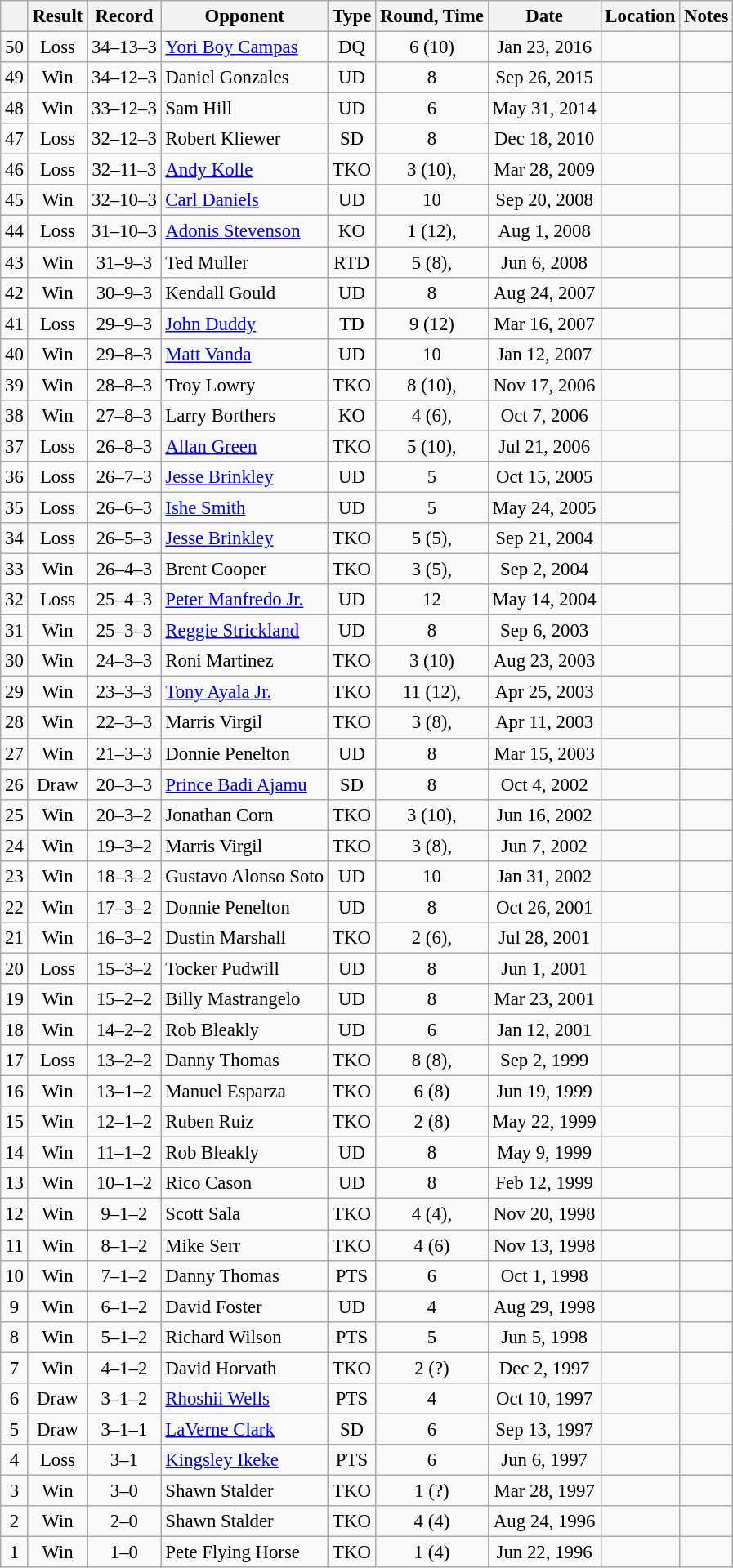<table class="wikitable" style="text-align:center; font-size:95%">
<tr>
<th></th>
<th>Result</th>
<th>Record</th>
<th>Opponent</th>
<th>Type</th>
<th>Round, Time</th>
<th>Date</th>
<th>Location</th>
<th>Notes</th>
</tr>
<tr>
<td>50</td>
<td>Loss</td>
<td>34–13–3</td>
<td align=left><a href='#'>Yori Boy Campas</a></td>
<td>DQ</td>
<td>6 (10)</td>
<td>Jan 23, 2016</td>
<td align=left></td>
<td></td>
</tr>
<tr>
<td>49</td>
<td>Win</td>
<td>34–12–3</td>
<td align=left>Daniel Gonzales</td>
<td>UD</td>
<td>8</td>
<td>Sep 26, 2015</td>
<td align=left></td>
<td></td>
</tr>
<tr>
<td>48</td>
<td>Win</td>
<td>33–12–3</td>
<td align=left>Sam Hill</td>
<td>UD</td>
<td>6</td>
<td>May 31, 2014</td>
<td align=left></td>
<td></td>
</tr>
<tr>
<td>47</td>
<td>Loss</td>
<td>32–12–3</td>
<td align=left>Robert Kliewer</td>
<td>SD</td>
<td>8</td>
<td>Dec 18, 2010</td>
<td align=left></td>
<td></td>
</tr>
<tr>
<td>46</td>
<td>Loss</td>
<td>32–11–3</td>
<td align=left><a href='#'>Andy Kolle</a></td>
<td>TKO</td>
<td>3 (10), </td>
<td>Mar 28, 2009</td>
<td align=left></td>
<td align=left></td>
</tr>
<tr>
<td>45</td>
<td>Win</td>
<td>32–10–3</td>
<td align=left><a href='#'>Carl Daniels</a></td>
<td>UD</td>
<td>10</td>
<td>Sep 20, 2008</td>
<td align=left></td>
<td></td>
</tr>
<tr>
<td>44</td>
<td>Loss</td>
<td>31–10–3</td>
<td align=left><a href='#'>Adonis Stevenson</a></td>
<td>KO</td>
<td>1 (12), </td>
<td>Aug 1, 2008</td>
<td align=left></td>
<td align=left></td>
</tr>
<tr>
<td>43</td>
<td>Win</td>
<td>31–9–3</td>
<td align=left>Ted Muller</td>
<td>RTD</td>
<td>5 (8), </td>
<td>Jun 6, 2008</td>
<td align=left></td>
<td></td>
</tr>
<tr>
<td>42</td>
<td>Win</td>
<td>30–9–3</td>
<td align=left>Kendall Gould</td>
<td>UD</td>
<td>8</td>
<td>Aug 24, 2007</td>
<td align=left></td>
<td></td>
</tr>
<tr>
<td>41</td>
<td>Loss</td>
<td>29–9–3</td>
<td align=left><a href='#'>John Duddy</a></td>
<td>TD</td>
<td>9 (12) </td>
<td>Mar 16, 2007</td>
<td align=left></td>
<td align=left></td>
</tr>
<tr>
<td>40</td>
<td>Win</td>
<td>29–8–3</td>
<td align=left><a href='#'>Matt Vanda</a></td>
<td>UD</td>
<td>10</td>
<td>Jan 12, 2007</td>
<td align=left></td>
<td align=left></td>
</tr>
<tr>
<td>39</td>
<td>Win</td>
<td>28–8–3</td>
<td align=left>Troy Lowry</td>
<td>TKO</td>
<td>8 (10), </td>
<td>Nov 17, 2006</td>
<td align=left></td>
<td align=left></td>
</tr>
<tr>
<td>38</td>
<td>Win</td>
<td>27–8–3</td>
<td align=left>Larry Borthers</td>
<td>KO</td>
<td>4 (6), </td>
<td>Oct 7, 2006</td>
<td align=left></td>
<td></td>
</tr>
<tr>
<td>37</td>
<td>Loss</td>
<td>26–8–3</td>
<td align=left><a href='#'>Allan Green</a></td>
<td>TKO</td>
<td>5 (10), </td>
<td>Jul 21, 2006</td>
<td align=left></td>
<td></td>
</tr>
<tr>
<td>36</td>
<td>Loss</td>
<td>26–7–3</td>
<td align=left><a href='#'>Jesse Brinkley</a></td>
<td>UD</td>
<td>5</td>
<td>Oct 15, 2005</td>
<td align=left></td>
<td rowspan="4" align=left></td>
</tr>
<tr>
<td>35</td>
<td>Loss</td>
<td>26–6–3</td>
<td align=left><a href='#'>Ishe Smith</a></td>
<td>UD</td>
<td>5</td>
<td>May 24, 2005</td>
<td align=left></td>
</tr>
<tr>
<td>34</td>
<td>Loss</td>
<td>26–5–3</td>
<td align=left><a href='#'>Jesse Brinkley</a></td>
<td>TKO</td>
<td>5 (5), </td>
<td>Sep 21, 2004</td>
<td align=left></td>
</tr>
<tr>
<td>33</td>
<td>Win</td>
<td>26–4–3</td>
<td align=left>Brent Cooper</td>
<td>TKO</td>
<td>3 (5), </td>
<td>Sep 2, 2004</td>
<td align=left></td>
</tr>
<tr>
<td>32</td>
<td>Loss</td>
<td>25–4–3</td>
<td align=left><a href='#'>Peter Manfredo Jr.</a></td>
<td>UD</td>
<td>12</td>
<td>May 14, 2004</td>
<td align=left></td>
<td align=left></td>
</tr>
<tr>
<td>31</td>
<td>Win</td>
<td>25–3–3</td>
<td align=left><a href='#'>Reggie Strickland</a></td>
<td>UD</td>
<td>8</td>
<td>Sep 6, 2003</td>
<td align=left></td>
<td></td>
</tr>
<tr>
<td>30</td>
<td>Win</td>
<td>24–3–3</td>
<td align=left>Roni Martinez</td>
<td>TKO</td>
<td>3 (10)</td>
<td>Aug 23, 2003</td>
<td align=left></td>
<td align=left></td>
</tr>
<tr>
<td>29</td>
<td>Win</td>
<td>23–3–3</td>
<td align=left><a href='#'>Tony Ayala Jr.</a></td>
<td>TKO</td>
<td>11 (12), </td>
<td>Apr 25, 2003</td>
<td align=left></td>
<td align=left></td>
</tr>
<tr>
<td>28</td>
<td>Win</td>
<td>22–3–3</td>
<td align=left>Marris Virgil</td>
<td>TKO</td>
<td>3 (8), </td>
<td>Apr 11, 2003</td>
<td align=left></td>
<td></td>
</tr>
<tr>
<td>27</td>
<td>Win</td>
<td>21–3–3</td>
<td align=left>Donnie Penelton</td>
<td>UD</td>
<td>8</td>
<td>Mar 15, 2003</td>
<td align=left></td>
<td></td>
</tr>
<tr>
<td>26</td>
<td>Draw</td>
<td>20–3–3</td>
<td align=left><a href='#'>Prince Badi Ajamu</a></td>
<td>SD</td>
<td>8</td>
<td>Oct 4, 2002</td>
<td align=left></td>
<td></td>
</tr>
<tr>
<td>25</td>
<td>Win</td>
<td>20–3–2</td>
<td align=left>Jonathan Corn</td>
<td>TKO</td>
<td>3 (10), </td>
<td>Jun 16, 2002</td>
<td align=left></td>
<td></td>
</tr>
<tr>
<td>24</td>
<td>Win</td>
<td>19–3–2</td>
<td align=left>Marris Virgil</td>
<td>TKO</td>
<td>3 (8), </td>
<td>Jun 7, 2002</td>
<td align=left></td>
<td></td>
</tr>
<tr>
<td>23</td>
<td>Win</td>
<td>18–3–2</td>
<td align=left>Gustavo Alonso Soto</td>
<td>UD</td>
<td>10</td>
<td>Jan 31, 2002</td>
<td align=left></td>
<td></td>
</tr>
<tr>
<td>22</td>
<td>Win</td>
<td>17–3–2</td>
<td align=left>Donnie Penelton</td>
<td>UD</td>
<td>8</td>
<td>Oct 26, 2001</td>
<td align=left></td>
<td></td>
</tr>
<tr>
<td>21</td>
<td>Win</td>
<td>16–3–2</td>
<td align=left>Dustin Marshall</td>
<td>TKO</td>
<td>2 (6), </td>
<td>Jul 28, 2001</td>
<td align=left></td>
<td></td>
</tr>
<tr>
<td>20</td>
<td>Loss</td>
<td>15–3–2</td>
<td align=left>Tocker Pudwill</td>
<td>UD</td>
<td>8</td>
<td>Jun 1, 2001</td>
<td align=left></td>
<td></td>
</tr>
<tr>
<td>19</td>
<td>Win</td>
<td>15–2–2</td>
<td align=left>Billy Mastrangelo</td>
<td>UD</td>
<td>8</td>
<td>Mar 23, 2001</td>
<td align=left></td>
<td></td>
</tr>
<tr>
<td>18</td>
<td>Win</td>
<td>14–2–2</td>
<td align=left>Rob Bleakly</td>
<td>UD</td>
<td>6</td>
<td>Jan 12, 2001</td>
<td align=left></td>
<td></td>
</tr>
<tr>
<td>17</td>
<td>Loss</td>
<td>13–2–2</td>
<td align=left>Danny Thomas</td>
<td>TKO</td>
<td>8 (8), </td>
<td>Sep 2, 1999</td>
<td align=left></td>
<td></td>
</tr>
<tr>
<td>16</td>
<td>Win</td>
<td>13–1–2</td>
<td align=left>Manuel Esparza</td>
<td>TKO</td>
<td>6 (8)</td>
<td>Jun 19, 1999</td>
<td align=left></td>
<td></td>
</tr>
<tr>
<td>15</td>
<td>Win</td>
<td>12–1–2</td>
<td align=left>Ruben Ruiz</td>
<td>TKO</td>
<td>2 (8)</td>
<td>May 22, 1999</td>
<td align=left></td>
<td></td>
</tr>
<tr>
<td>14</td>
<td>Win</td>
<td>11–1–2</td>
<td align=left>Rob Bleakly</td>
<td>UD</td>
<td>8</td>
<td>May 9, 1999</td>
<td align=left></td>
<td></td>
</tr>
<tr>
<td>13</td>
<td>Win</td>
<td>10–1–2</td>
<td align=left>Rico Cason</td>
<td>UD</td>
<td>8</td>
<td>Feb 12, 1999</td>
<td align=left></td>
<td></td>
</tr>
<tr>
<td>12</td>
<td>Win</td>
<td>9–1–2</td>
<td align=left>Scott Sala</td>
<td>TKO</td>
<td>4 (4), </td>
<td>Nov 20, 1998</td>
<td align=left></td>
<td></td>
</tr>
<tr>
<td>11</td>
<td>Win</td>
<td>8–1–2</td>
<td align=left>Mike Serr</td>
<td>TKO</td>
<td>4 (6)</td>
<td>Nov 13, 1998</td>
<td align=left></td>
<td></td>
</tr>
<tr>
<td>10</td>
<td>Win</td>
<td>7–1–2</td>
<td align=left>Danny Thomas</td>
<td>PTS</td>
<td>6</td>
<td>Oct 1, 1998</td>
<td align=left></td>
<td></td>
</tr>
<tr>
<td>9</td>
<td>Win</td>
<td>6–1–2</td>
<td align=left>David Foster</td>
<td>UD</td>
<td>4</td>
<td>Aug 29, 1998</td>
<td align=left></td>
<td></td>
</tr>
<tr>
<td>8</td>
<td>Win</td>
<td>5–1–2</td>
<td align=left>Richard Wilson</td>
<td>PTS</td>
<td>5</td>
<td>Jun 5, 1998</td>
<td align=left></td>
<td></td>
</tr>
<tr>
<td>7</td>
<td>Win</td>
<td>4–1–2</td>
<td align=left>David Horvath</td>
<td>TKO</td>
<td>2 (?)</td>
<td>Dec 2, 1997</td>
<td align=left></td>
<td></td>
</tr>
<tr>
<td>6</td>
<td>Draw</td>
<td>3–1–2</td>
<td align=left><a href='#'>Rhoshii Wells</a></td>
<td>PTS</td>
<td>4</td>
<td>Oct 10, 1997</td>
<td align=left></td>
<td></td>
</tr>
<tr>
<td>5</td>
<td>Draw</td>
<td>3–1–1</td>
<td align=left><a href='#'>LaVerne Clark</a></td>
<td>SD</td>
<td>6</td>
<td>Sep 13, 1997</td>
<td align=left></td>
<td></td>
</tr>
<tr>
<td>4</td>
<td>Loss</td>
<td>3–1</td>
<td align=left><a href='#'>Kingsley Ikeke</a></td>
<td>PTS</td>
<td>6</td>
<td>Jun 6, 1997</td>
<td align=left></td>
<td></td>
</tr>
<tr>
<td>3</td>
<td>Win</td>
<td>3–0</td>
<td align=left>Shawn Stalder</td>
<td>TKO</td>
<td>1 (?)</td>
<td>Mar 28, 1997</td>
<td align=left></td>
<td></td>
</tr>
<tr>
<td>2</td>
<td>Win</td>
<td>2–0</td>
<td align=left>Shawn Stalder</td>
<td>TKO</td>
<td>4 (4)</td>
<td>Aug 24, 1996</td>
<td align=left></td>
<td></td>
</tr>
<tr>
<td>1</td>
<td>Win</td>
<td>1–0</td>
<td align=left>Pete Flying Horse</td>
<td>TKO</td>
<td>1 (4)</td>
<td>Jun 22, 1996</td>
<td align=left></td>
<td></td>
</tr>
</table>
